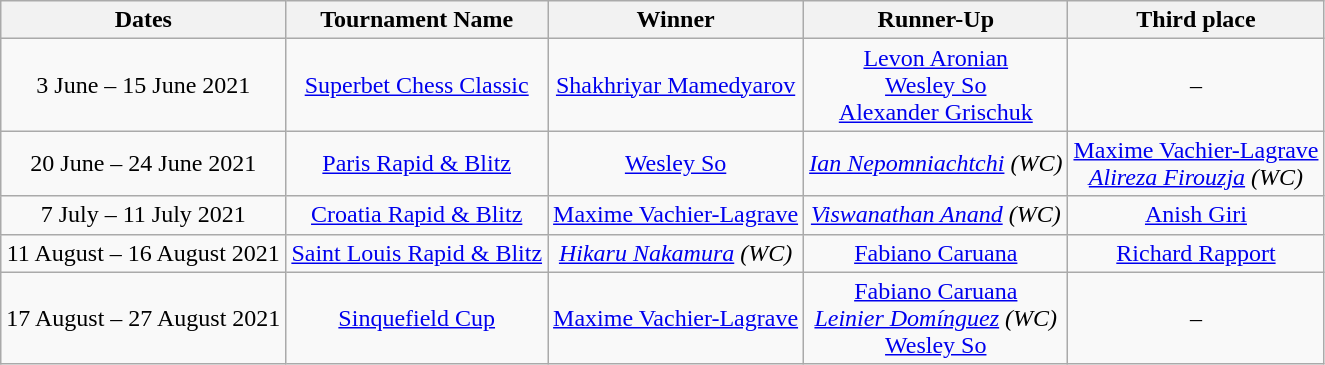<table class="wikitable sortable" style="text-align:center;">
<tr>
<th>Dates</th>
<th>Tournament Name</th>
<th>Winner</th>
<th>Runner-Up</th>
<th>Third place</th>
</tr>
<tr>
<td>3 June – 15 June 2021</td>
<td><a href='#'>Superbet Chess Classic</a></td>
<td> <a href='#'>Shakhriyar Mamedyarov</a></td>
<td> <a href='#'>Levon Aronian</a><br> <a href='#'>Wesley So</a><br> <a href='#'>Alexander Grischuk</a></td>
<td>–</td>
</tr>
<tr>
<td>20 June – 24 June 2021</td>
<td><a href='#'>Paris Rapid & Blitz</a></td>
<td> <a href='#'>Wesley So</a></td>
<td><em> <a href='#'>Ian Nepomniachtchi</a> (WC)</em></td>
<td> <a href='#'>Maxime Vachier-Lagrave</a><br><em> <a href='#'>Alireza Firouzja</a> (WC)</em></td>
</tr>
<tr>
<td>7 July – 11 July 2021</td>
<td><a href='#'>Croatia Rapid & Blitz</a></td>
<td> <a href='#'>Maxime Vachier-Lagrave</a></td>
<td><em> <a href='#'>Viswanathan Anand</a> (WC)</em></td>
<td> <a href='#'>Anish Giri</a></td>
</tr>
<tr>
<td>11 August – 16 August 2021</td>
<td><a href='#'>Saint Louis Rapid & Blitz</a></td>
<td><em> <a href='#'>Hikaru Nakamura</a> (WC)</em></td>
<td> <a href='#'>Fabiano Caruana</a></td>
<td> <a href='#'>Richard Rapport</a></td>
</tr>
<tr>
<td>17 August – 27 August 2021</td>
<td><a href='#'>Sinquefield Cup</a></td>
<td> <a href='#'>Maxime Vachier-Lagrave</a></td>
<td> <a href='#'>Fabiano Caruana</a><br><em> <a href='#'>Leinier Domínguez</a> (WC)</em><br> <a href='#'>Wesley So</a></td>
<td>–</td>
</tr>
</table>
